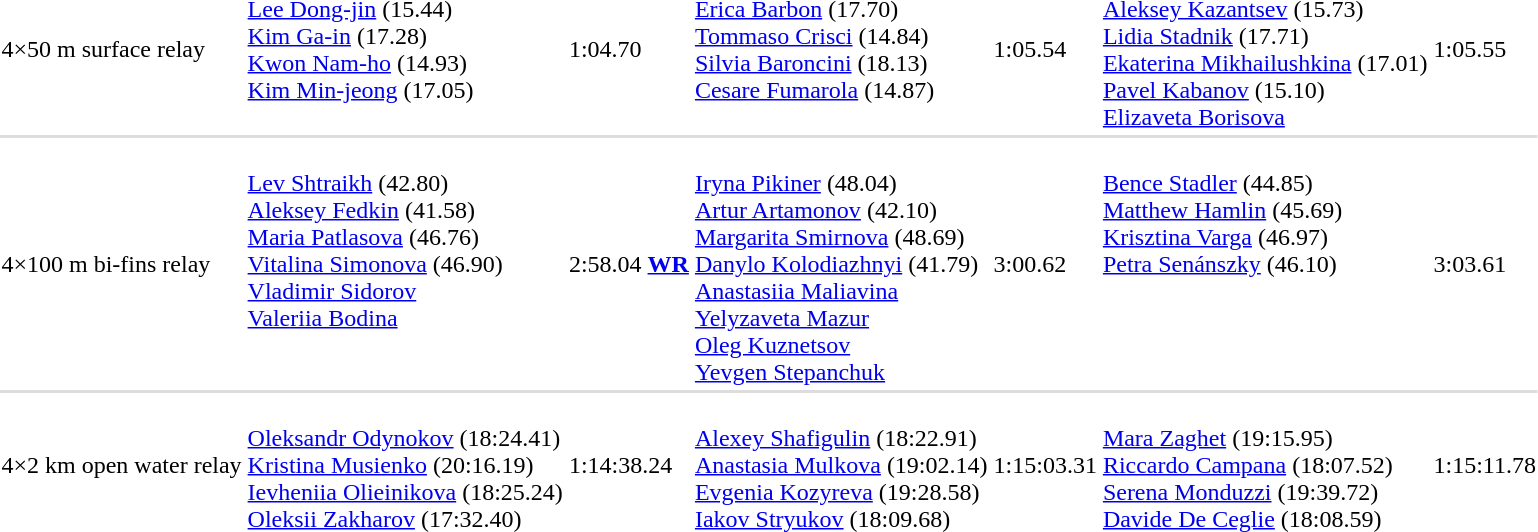<table>
<tr>
<td>4×50 m surface relay</td>
<td valign=top><br><a href='#'>Lee Dong-jin</a> (15.44)<br><a href='#'>Kim Ga-in</a> (17.28)<br><a href='#'>Kwon Nam-ho</a> (14.93)<br><a href='#'>Kim Min-jeong</a> (17.05)</td>
<td>1:04.70</td>
<td valign=top><br><a href='#'>Erica Barbon</a> (17.70)<br><a href='#'>Tommaso Crisci</a> (14.84)<br><a href='#'>Silvia Baroncini</a> (18.13)<br><a href='#'>Cesare Fumarola</a> (14.87)</td>
<td>1:05.54</td>
<td valign=top><br><a href='#'>Aleksey Kazantsev</a> (15.73)<br><a href='#'>Lidia Stadnik</a> (17.71)<br><a href='#'>Ekaterina Mikhailushkina</a> (17.01)<br><a href='#'>Pavel Kabanov</a> (15.10)<br><a href='#'>Elizaveta Borisova</a></td>
<td>1:05.55</td>
</tr>
<tr bgcolor=#DDDDDD>
<td colspan=7></td>
</tr>
<tr>
<td>4×100 m bi-fins relay</td>
<td valign=top><br><a href='#'>Lev Shtraikh</a> (42.80)<br><a href='#'>Aleksey Fedkin</a> (41.58)<br><a href='#'>Maria Patlasova</a> (46.76)<br><a href='#'>Vitalina Simonova</a> (46.90)<br><a href='#'>Vladimir Sidorov</a><br><a href='#'>Valeriia Bodina</a></td>
<td>2:58.04 <strong><a href='#'>WR</a></strong></td>
<td valign=top><br><a href='#'>Iryna Pikiner</a> (48.04)<br><a href='#'>Artur Artamonov</a> (42.10)<br><a href='#'>Margarita Smirnova</a> (48.69)<br><a href='#'>Danylo Kolodiazhnyi</a> (41.79)<br><a href='#'>Anastasiia Maliavina</a><br><a href='#'>Yelyzaveta Mazur</a><br><a href='#'>Oleg Kuznetsov</a><br><a href='#'>Yevgen Stepanchuk</a></td>
<td>3:00.62</td>
<td valign=top><br><a href='#'>Bence Stadler</a> (44.85)<br><a href='#'>Matthew Hamlin</a> (45.69)<br><a href='#'>Krisztina Varga</a> (46.97)<br><a href='#'>Petra Senánszky</a> (46.10)</td>
<td>3:03.61</td>
</tr>
<tr bgcolor=#DDDDDD>
<td colspan=7></td>
</tr>
<tr>
<td>4×2 km open water relay</td>
<td><br><a href='#'>Oleksandr Odynokov</a> (18:24.41)<br><a href='#'>Kristina Musienko</a> (20:16.19)<br><a href='#'>Ievheniia Olieinikova</a> (18:25.24)<br><a href='#'>Oleksii Zakharov</a> (17:32.40)</td>
<td>1:14:38.24</td>
<td><br><a href='#'>Alexey Shafigulin</a> (18:22.91)<br><a href='#'>Anastasia Mulkova</a> (19:02.14)<br><a href='#'>Evgenia Kozyreva</a> (19:28.58)<br><a href='#'>Iakov Stryukov</a> (18:09.68)</td>
<td>1:15:03.31</td>
<td><br><a href='#'>Mara Zaghet</a> (19:15.95)<br><a href='#'>Riccardo Campana</a> (18:07.52)<br><a href='#'>Serena Monduzzi</a> (19:39.72)<br><a href='#'>Davide De Ceglie</a> (18:08.59)</td>
<td>1:15:11.78</td>
</tr>
</table>
